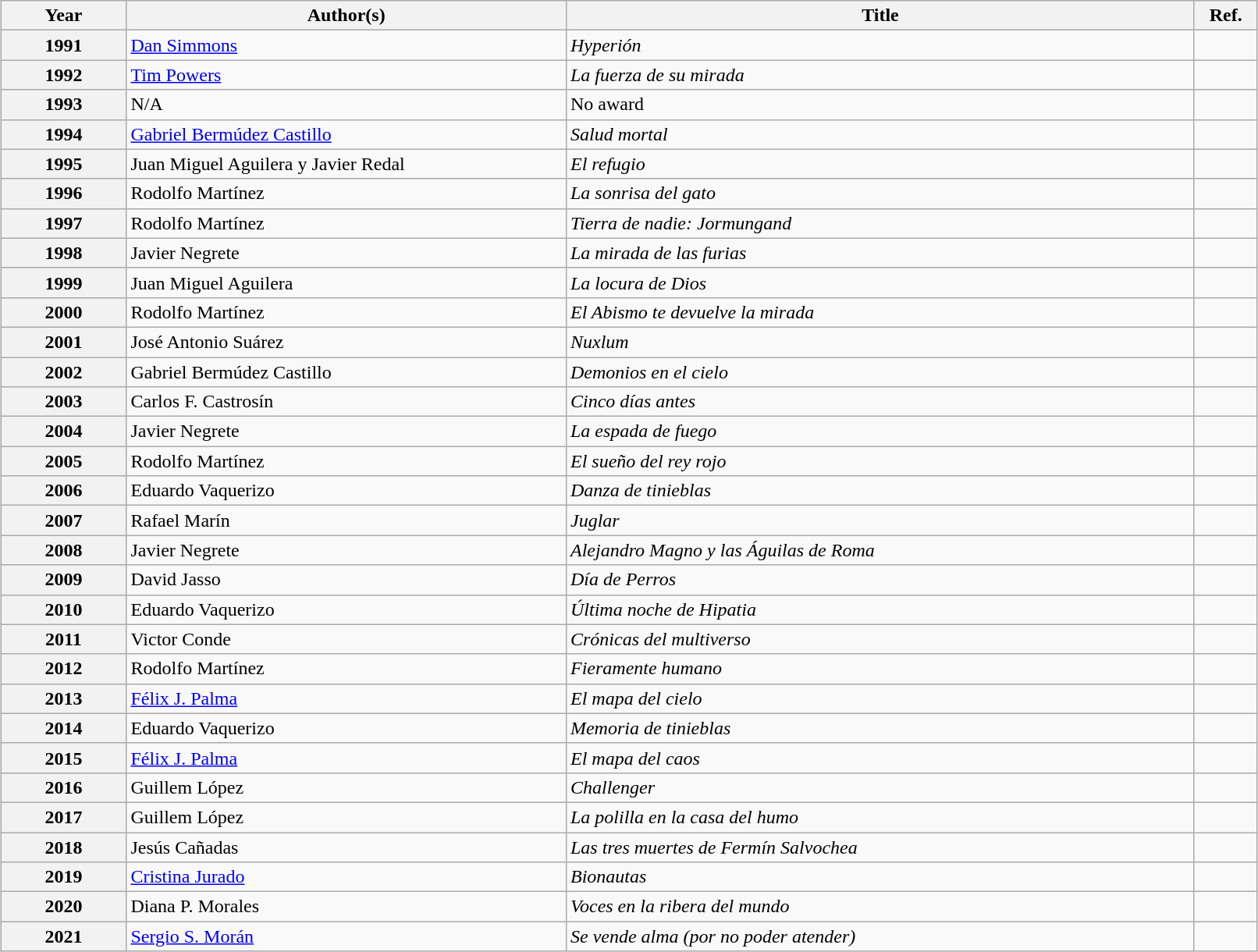<table class="sortable wikitable" width="85%" cellpadding="5" style="margin: 1em auto 1em auto">
<tr>
<th width="10%" scope="col">Year</th>
<th width="35%" scope="col">Author(s)</th>
<th width="50%" scope="col">Title</th>
<th width=""5%" scope="col" class="unsortable">Ref.</th>
</tr>
<tr>
<th>1991</th>
<td><a href='#'>Dan Simmons</a></td>
<td><em>Hyperión</em></td>
<td></td>
</tr>
<tr>
<th>1992</th>
<td><a href='#'>Tim Powers</a></td>
<td><em>La fuerza de su mirada</em></td>
<td></td>
</tr>
<tr>
<th>1993</th>
<td>N/A</td>
<td>No award</td>
<td></td>
</tr>
<tr>
<th>1994</th>
<td><a href='#'>Gabriel Bermúdez Castillo</a></td>
<td><em>Salud mortal</em></td>
<td></td>
</tr>
<tr>
<th>1995</th>
<td>Juan Miguel Aguilera y Javier Redal</td>
<td><em>El refugio</em></td>
<td></td>
</tr>
<tr>
<th>1996</th>
<td>Rodolfo Martínez</td>
<td><em>La sonrisa del gato</em></td>
<td></td>
</tr>
<tr>
<th>1997</th>
<td>Rodolfo Martínez</td>
<td><em>Tierra de nadie: Jormungand</em></td>
<td></td>
</tr>
<tr>
<th>1998</th>
<td>Javier Negrete</td>
<td><em>La mirada de las furias</em></td>
<td></td>
</tr>
<tr>
<th>1999</th>
<td>Juan Miguel Aguilera</td>
<td><em>La locura de Dios</em></td>
<td></td>
</tr>
<tr>
<th>2000</th>
<td>Rodolfo Martínez</td>
<td><em>El Abismo te devuelve la mirada</em></td>
<td></td>
</tr>
<tr>
<th>2001</th>
<td>José Antonio Suárez</td>
<td><em>Nuxlum</em></td>
<td></td>
</tr>
<tr>
<th>2002</th>
<td>Gabriel Bermúdez Castillo</td>
<td><em>Demonios en el cielo</em></td>
<td></td>
</tr>
<tr>
<th>2003</th>
<td>Carlos F. Castrosín</td>
<td><em>Cinco días antes</em></td>
<td></td>
</tr>
<tr>
<th>2004</th>
<td>Javier Negrete</td>
<td><em>La espada de fuego</em></td>
<td></td>
</tr>
<tr>
<th>2005</th>
<td>Rodolfo Martínez</td>
<td><em>El sueño del rey rojo</em></td>
<td></td>
</tr>
<tr>
<th>2006</th>
<td>Eduardo Vaquerizo</td>
<td><em>Danza de tinieblas</em></td>
<td></td>
</tr>
<tr>
<th>2007</th>
<td>Rafael Marín</td>
<td><em>Juglar</em></td>
<td></td>
</tr>
<tr>
<th>2008</th>
<td>Javier Negrete</td>
<td><em>Alejandro Magno y las Águilas de Roma</em></td>
<td></td>
</tr>
<tr>
<th>2009</th>
<td>David Jasso</td>
<td><em>Día de Perros</em></td>
<td></td>
</tr>
<tr>
<th>2010</th>
<td>Eduardo Vaquerizo</td>
<td><em>Última noche de Hipatia</em></td>
<td></td>
</tr>
<tr>
<th>2011</th>
<td>Victor Conde</td>
<td><em>Crónicas del multiverso</em></td>
<td></td>
</tr>
<tr>
<th>2012</th>
<td>Rodolfo Martínez</td>
<td><em>Fieramente humano</em></td>
<td></td>
</tr>
<tr>
<th>2013</th>
<td><a href='#'>Félix J. Palma</a></td>
<td><em>El mapa del cielo</em></td>
<td></td>
</tr>
<tr>
<th>2014</th>
<td>Eduardo Vaquerizo</td>
<td><em>Memoria de tinieblas</em></td>
<td></td>
</tr>
<tr>
<th>2015</th>
<td><a href='#'>Félix J. Palma</a></td>
<td><em>El mapa del caos</em></td>
<td></td>
</tr>
<tr>
<th>2016</th>
<td>Guillem López</td>
<td><em>Challenger</em></td>
<td></td>
</tr>
<tr>
<th>2017</th>
<td>Guillem López</td>
<td><em>La polilla en la casa del humo</em></td>
<td></td>
</tr>
<tr>
<th>2018</th>
<td>Jesús Cañadas</td>
<td><em>Las tres muertes de Fermín Salvochea</em></td>
<td></td>
</tr>
<tr>
<th>2019</th>
<td><a href='#'>Cristina Jurado</a></td>
<td><em>Bionautas</em></td>
<td></td>
</tr>
<tr>
<th>2020</th>
<td>Diana P. Morales</td>
<td><em>Voces en la ribera del mundo</em></td>
<td></td>
</tr>
<tr>
<th>2021</th>
<td><a href='#'>Sergio S. Morán</a></td>
<td><em>Se vende alma (por no poder atender)</em></td>
<td></td>
</tr>
</table>
